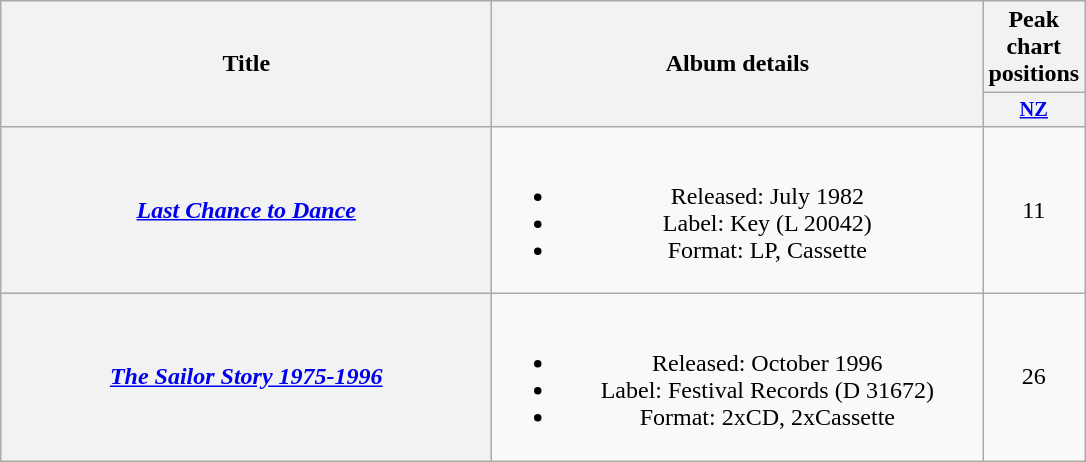<table class="wikitable plainrowheaders" style="text-align:center;" border="1">
<tr>
<th scope="col" rowspan="2" style="width:20em;">Title</th>
<th scope="col" rowspan="2" style="width:20em;">Album details</th>
<th scope="col" colspan="1">Peak chart<br>positions</th>
</tr>
<tr>
<th style="width:3em;font-size:85%"><a href='#'>NZ</a><br></th>
</tr>
<tr>
<th scope="row"><em><a href='#'>Last Chance to Dance</a></em></th>
<td><br><ul><li>Released: July 1982</li><li>Label: Key (L 20042)</li><li>Format: LP, Cassette</li></ul></td>
<td align="center">11</td>
</tr>
<tr>
<th scope="row"><em><a href='#'>The Sailor Story 1975-1996</a></em></th>
<td><br><ul><li>Released: October 1996</li><li>Label: Festival Records (D 31672)</li><li>Format: 2xCD, 2xCassette</li></ul></td>
<td align="center">26</td>
</tr>
</table>
